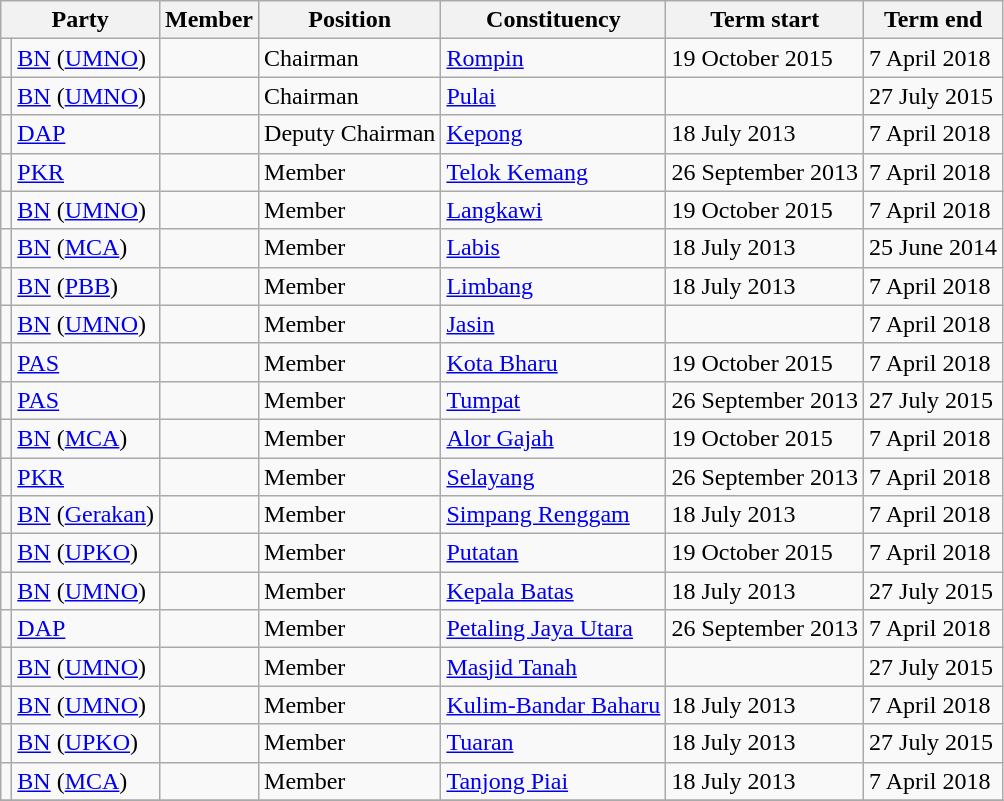<table class="sortable wikitable">
<tr>
<th colspan=2>Party</th>
<th>Member</th>
<th>Position</th>
<th>Constituency</th>
<th>Term start</th>
<th>Term end</th>
</tr>
<tr>
<td></td>
<td><a href='#'>BN</a> (<a href='#'>UMNO</a>)</td>
<td></td>
<td>Chairman</td>
<td><a href='#'>Rompin</a></td>
<td>19 October 2015</td>
<td>7 April 2018</td>
</tr>
<tr>
<td></td>
<td><a href='#'>BN</a> (<a href='#'>UMNO</a>)</td>
<td></td>
<td>Chairman</td>
<td><a href='#'>Pulai</a></td>
<td></td>
<td>27 July 2015</td>
</tr>
<tr>
<td></td>
<td><a href='#'>DAP</a></td>
<td></td>
<td>Deputy Chairman</td>
<td><a href='#'>Kepong</a></td>
<td>18 July 2013</td>
<td>7 April 2018</td>
</tr>
<tr>
<td></td>
<td><a href='#'>PKR</a></td>
<td></td>
<td>Member</td>
<td><a href='#'>Telok Kemang</a></td>
<td>26 September 2013</td>
<td>7 April 2018</td>
</tr>
<tr>
<td></td>
<td><a href='#'>BN</a> (<a href='#'>UMNO</a>)</td>
<td></td>
<td>Member</td>
<td><a href='#'>Langkawi</a></td>
<td>19 October 2015</td>
<td>7 April 2018</td>
</tr>
<tr>
<td></td>
<td><a href='#'>BN</a> (<a href='#'>MCA</a>)</td>
<td></td>
<td>Member</td>
<td><a href='#'>Labis</a></td>
<td>18 July 2013</td>
<td>25 June 2014</td>
</tr>
<tr>
<td></td>
<td><a href='#'>BN</a> (<a href='#'>PBB</a>)</td>
<td></td>
<td>Member</td>
<td><a href='#'>Limbang</a></td>
<td>18 July 2013</td>
<td>7 April 2018</td>
</tr>
<tr>
<td></td>
<td><a href='#'>BN</a> (<a href='#'>UMNO</a>)</td>
<td></td>
<td>Member</td>
<td><a href='#'>Jasin</a></td>
<td></td>
<td>7 April 2018</td>
</tr>
<tr>
<td></td>
<td><a href='#'>PAS</a></td>
<td></td>
<td>Member</td>
<td><a href='#'>Kota Bharu</a></td>
<td>19 October 2015</td>
<td>7 April 2018</td>
</tr>
<tr>
<td></td>
<td><a href='#'>PAS</a></td>
<td></td>
<td>Member</td>
<td><a href='#'>Tumpat</a></td>
<td>26 September 2013</td>
<td>27 July 2015</td>
</tr>
<tr>
<td></td>
<td><a href='#'>BN</a> (<a href='#'>MCA</a>)</td>
<td></td>
<td>Member</td>
<td><a href='#'>Alor Gajah</a></td>
<td>19 October 2015</td>
<td>7 April 2018</td>
</tr>
<tr>
<td></td>
<td><a href='#'>PKR</a></td>
<td></td>
<td>Member</td>
<td><a href='#'>Selayang</a></td>
<td>26 September 2013</td>
<td>7 April 2018</td>
</tr>
<tr>
<td></td>
<td><a href='#'>BN</a> (<a href='#'>Gerakan</a>)</td>
<td></td>
<td>Member</td>
<td><a href='#'>Simpang Renggam</a></td>
<td>18 July 2013</td>
<td>7 April 2018</td>
</tr>
<tr>
<td></td>
<td><a href='#'>BN</a> (<a href='#'>UPKO</a>)</td>
<td></td>
<td>Member</td>
<td><a href='#'>Putatan</a></td>
<td>19 October 2015</td>
<td>7 April 2018</td>
</tr>
<tr>
<td></td>
<td><a href='#'>BN</a> (<a href='#'>UMNO</a>)</td>
<td></td>
<td>Member</td>
<td><a href='#'>Kepala Batas</a></td>
<td>18 July 2013</td>
<td>27 July 2015</td>
</tr>
<tr>
<td></td>
<td><a href='#'>DAP</a></td>
<td></td>
<td>Member</td>
<td><a href='#'>Petaling Jaya Utara</a></td>
<td>26 September 2013</td>
<td>7 April 2018</td>
</tr>
<tr>
<td></td>
<td><a href='#'>BN</a> (<a href='#'>UMNO</a>)</td>
<td></td>
<td>Member</td>
<td><a href='#'>Masjid Tanah</a></td>
<td></td>
<td>27 July 2015</td>
</tr>
<tr>
<td></td>
<td><a href='#'>BN</a> (<a href='#'>UMNO</a>)</td>
<td></td>
<td>Member</td>
<td><a href='#'>Kulim-Bandar Baharu</a></td>
<td>18 July 2013</td>
<td>7 April 2018</td>
</tr>
<tr>
<td></td>
<td><a href='#'>BN</a> (<a href='#'>UPKO</a>)</td>
<td></td>
<td>Member</td>
<td><a href='#'>Tuaran</a></td>
<td>18 July 2013</td>
<td>27 July 2015</td>
</tr>
<tr>
<td></td>
<td><a href='#'>BN</a> (<a href='#'>MCA</a>)</td>
<td></td>
<td>Member</td>
<td><a href='#'>Tanjong Piai</a></td>
<td>18 July 2013</td>
<td>7 April 2018</td>
</tr>
<tr>
</tr>
</table>
